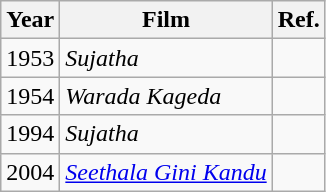<table class="wikitable">
<tr>
<th>Year</th>
<th>Film</th>
<th>Ref.</th>
</tr>
<tr>
<td>1953</td>
<td><em>Sujatha</em></td>
<td></td>
</tr>
<tr>
<td>1954</td>
<td><em>Warada Kageda</em></td>
<td></td>
</tr>
<tr>
<td>1994</td>
<td><em>Sujatha</em></td>
<td></td>
</tr>
<tr>
<td>2004</td>
<td><em><a href='#'>Seethala Gini Kandu</a></em></td>
<td></td>
</tr>
</table>
